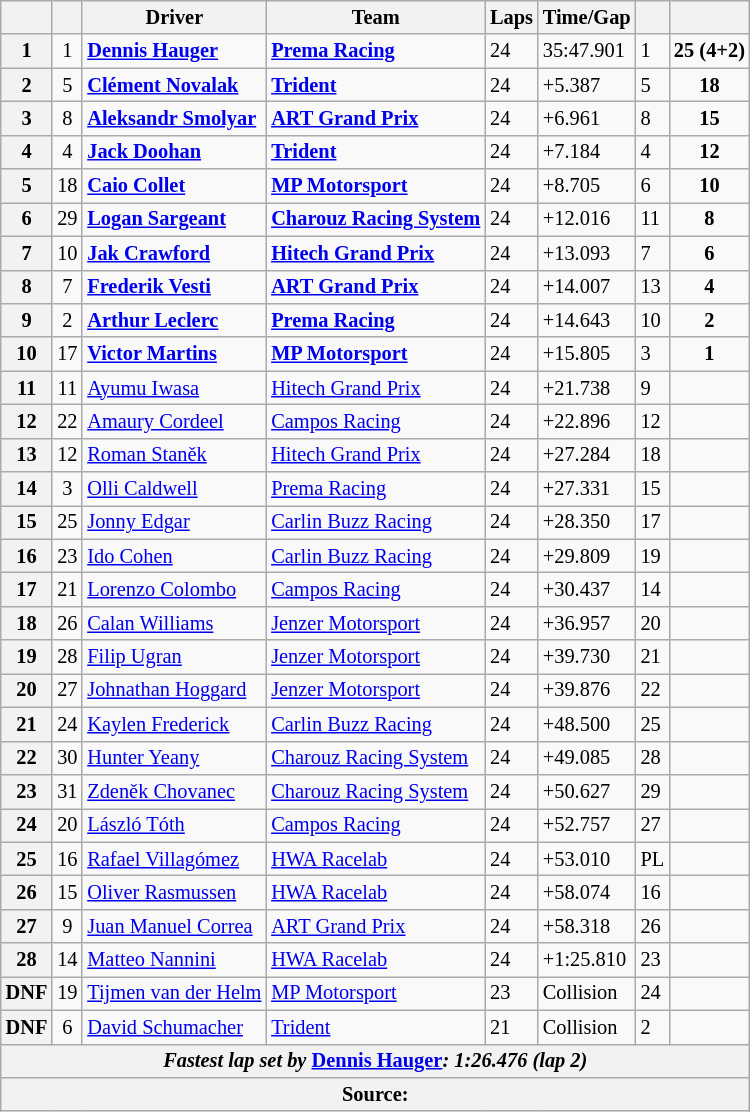<table class="wikitable" style="font-size:85%">
<tr>
<th></th>
<th></th>
<th>Driver</th>
<th>Team</th>
<th>Laps</th>
<th>Time/Gap</th>
<th></th>
<th></th>
</tr>
<tr>
<th>1</th>
<td align="center">1</td>
<td><strong> <a href='#'>Dennis Hauger</a></strong></td>
<td><a href='#'><strong>Prema Racing</strong></a></td>
<td>24</td>
<td>35:47.901</td>
<td>1</td>
<td align="center"><strong>25 (4+2)</strong></td>
</tr>
<tr>
<th>2</th>
<td align="center">5</td>
<td><strong> <a href='#'>Clément Novalak</a></strong></td>
<td><a href='#'><strong>Trident</strong></a></td>
<td>24</td>
<td>+5.387</td>
<td>5</td>
<td align="center"><strong>18</strong></td>
</tr>
<tr>
<th>3</th>
<td align="center">8</td>
<td><strong> <a href='#'>Aleksandr Smolyar</a></strong></td>
<td><strong><a href='#'>ART Grand Prix</a></strong></td>
<td>24</td>
<td>+6.961</td>
<td>8</td>
<td align="center"><strong>15</strong></td>
</tr>
<tr>
<th>4</th>
<td align="center">4</td>
<td><strong> <a href='#'>Jack Doohan</a></strong></td>
<td><a href='#'><strong>Trident</strong></a></td>
<td>24</td>
<td>+7.184</td>
<td>4</td>
<td align="center"><strong>12</strong></td>
</tr>
<tr>
<th>5</th>
<td align="center">18</td>
<td><strong> <a href='#'>Caio Collet</a></strong></td>
<td><strong><a href='#'>MP Motorsport</a></strong></td>
<td>24</td>
<td>+8.705</td>
<td>6</td>
<td align="center"><strong>10</strong></td>
</tr>
<tr>
<th>6</th>
<td align="center">29</td>
<td><strong> <a href='#'>Logan Sargeant</a></strong></td>
<td><strong><a href='#'>Charouz Racing System</a></strong></td>
<td>24</td>
<td>+12.016</td>
<td>11</td>
<td align="center"><strong>8</strong></td>
</tr>
<tr>
<th>7</th>
<td align="center">10</td>
<td><strong> <a href='#'>Jak Crawford</a></strong></td>
<td><strong><a href='#'>Hitech Grand Prix</a></strong></td>
<td>24</td>
<td>+13.093</td>
<td>7</td>
<td align="center"><strong>6</strong></td>
</tr>
<tr>
<th>8</th>
<td align="center">7</td>
<td><strong> <a href='#'>Frederik Vesti</a></strong></td>
<td><strong><a href='#'>ART Grand Prix</a></strong></td>
<td>24</td>
<td>+14.007</td>
<td>13</td>
<td align="center"><strong>4</strong></td>
</tr>
<tr>
<th>9</th>
<td align="center">2</td>
<td><strong> <a href='#'>Arthur Leclerc</a></strong></td>
<td><a href='#'><strong>Prema Racing</strong></a></td>
<td>24</td>
<td>+14.643</td>
<td>10</td>
<td align="center"><strong>2</strong></td>
</tr>
<tr>
<th>10</th>
<td align="center">17</td>
<td><strong> <a href='#'>Victor Martins</a></strong></td>
<td><strong><a href='#'>MP Motorsport</a></strong></td>
<td>24</td>
<td>+15.805</td>
<td>3</td>
<td align="center"><strong>1</strong></td>
</tr>
<tr>
<th>11</th>
<td align="center">11</td>
<td> <a href='#'>Ayumu Iwasa</a></td>
<td><a href='#'>Hitech Grand Prix</a></td>
<td>24</td>
<td>+21.738</td>
<td>9</td>
<td align="center"></td>
</tr>
<tr>
<th>12</th>
<td align="center">22</td>
<td> <a href='#'>Amaury Cordeel</a></td>
<td><a href='#'>Campos Racing</a></td>
<td>24</td>
<td>+22.896</td>
<td>12</td>
<td align="center"></td>
</tr>
<tr>
<th>13</th>
<td align="center">12</td>
<td> <a href='#'>Roman Staněk</a></td>
<td><a href='#'>Hitech Grand Prix</a></td>
<td>24</td>
<td>+27.284</td>
<td>18</td>
<td align="center"></td>
</tr>
<tr>
<th>14</th>
<td align="center">3</td>
<td> <a href='#'>Olli Caldwell</a></td>
<td><a href='#'>Prema Racing</a></td>
<td>24</td>
<td>+27.331</td>
<td>15</td>
<td align="center"></td>
</tr>
<tr>
<th>15</th>
<td align="center">25</td>
<td> <a href='#'>Jonny Edgar</a></td>
<td><a href='#'>Carlin Buzz Racing</a></td>
<td>24</td>
<td>+28.350</td>
<td>17</td>
<td align="center"></td>
</tr>
<tr>
<th>16</th>
<td align="center">23</td>
<td> <a href='#'>Ido Cohen</a></td>
<td><a href='#'>Carlin Buzz Racing</a></td>
<td>24</td>
<td>+29.809</td>
<td>19</td>
<td align="center"></td>
</tr>
<tr>
<th>17</th>
<td align="center">21</td>
<td> <a href='#'>Lorenzo Colombo</a></td>
<td><a href='#'>Campos Racing</a></td>
<td>24</td>
<td>+30.437</td>
<td>14</td>
<td align="center"></td>
</tr>
<tr>
<th>18</th>
<td align="center">26</td>
<td> <a href='#'>Calan Williams</a></td>
<td><a href='#'>Jenzer Motorsport</a></td>
<td>24</td>
<td>+36.957</td>
<td>20</td>
<td align="center"></td>
</tr>
<tr>
<th>19</th>
<td align="center">28</td>
<td> <a href='#'>Filip Ugran</a></td>
<td><a href='#'>Jenzer Motorsport</a></td>
<td>24</td>
<td>+39.730</td>
<td>21</td>
<td align="center"></td>
</tr>
<tr>
<th>20</th>
<td align="center">27</td>
<td> <a href='#'>Johnathan Hoggard</a></td>
<td><a href='#'>Jenzer Motorsport</a></td>
<td>24</td>
<td>+39.876</td>
<td>22</td>
<td align="center"></td>
</tr>
<tr>
<th>21</th>
<td align="center">24</td>
<td> <a href='#'>Kaylen Frederick</a></td>
<td><a href='#'>Carlin Buzz Racing</a></td>
<td>24</td>
<td>+48.500</td>
<td>25</td>
<td align="center"></td>
</tr>
<tr>
<th>22</th>
<td align="center">30</td>
<td> <a href='#'>Hunter Yeany</a></td>
<td><a href='#'>Charouz Racing System</a></td>
<td>24</td>
<td>+49.085</td>
<td>28</td>
<td align="center"></td>
</tr>
<tr>
<th>23</th>
<td align="center">31</td>
<td> <a href='#'>Zdeněk Chovanec</a></td>
<td><a href='#'>Charouz Racing System</a></td>
<td>24</td>
<td>+50.627</td>
<td>29</td>
<td></td>
</tr>
<tr>
<th>24</th>
<td align="center">20</td>
<td> <a href='#'>László Tóth</a></td>
<td><a href='#'>Campos Racing</a></td>
<td>24</td>
<td>+52.757</td>
<td>27</td>
<td align="center"></td>
</tr>
<tr>
<th>25</th>
<td align="center">16</td>
<td> <a href='#'>Rafael Villagómez</a></td>
<td><a href='#'>HWA Racelab</a></td>
<td>24</td>
<td>+53.010</td>
<td>PL</td>
<td align="center"></td>
</tr>
<tr>
<th>26</th>
<td align="center">15</td>
<td> <a href='#'>Oliver Rasmussen</a></td>
<td><a href='#'>HWA Racelab</a></td>
<td>24</td>
<td>+58.074</td>
<td>16</td>
<td align="center"></td>
</tr>
<tr>
<th>27</th>
<td align="center">9</td>
<td> <a href='#'>Juan Manuel Correa</a></td>
<td><a href='#'>ART Grand Prix</a></td>
<td>24</td>
<td>+58.318</td>
<td>26</td>
<td align="center"></td>
</tr>
<tr>
<th>28</th>
<td align="center">14</td>
<td> <a href='#'>Matteo Nannini</a></td>
<td><a href='#'>HWA Racelab</a></td>
<td>24</td>
<td>+1:25.810</td>
<td>23</td>
<td align="center"></td>
</tr>
<tr>
<th>DNF</th>
<td align="center">19</td>
<td> <a href='#'>Tijmen van der Helm</a></td>
<td><a href='#'>MP Motorsport</a></td>
<td>23</td>
<td>Collision</td>
<td>24</td>
<td align="center"></td>
</tr>
<tr>
<th>DNF</th>
<td align="center">6</td>
<td> <a href='#'>David Schumacher</a></td>
<td><a href='#'>Trident</a></td>
<td>21</td>
<td>Collision</td>
<td>2</td>
<td align="center"></td>
</tr>
<tr>
<th colspan="8"><em>Fastest lap set by</em>  <a href='#'>Dennis Hauger</a><em>: 1:26.476 (lap 2)</em></th>
</tr>
<tr>
<th colspan="8">Source:</th>
</tr>
</table>
